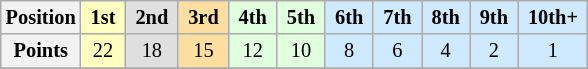<table class="wikitable" style="font-size:85%; text-align:center">
<tr>
<th>Position</th>
<td style="background:#FFFFBF;"> <strong>1st</strong> </td>
<td style="background:#DFDFDF;"> <strong>2nd</strong> </td>
<td style="background:#FFDF9F;"> <strong>3rd</strong> </td>
<td style="background:#DFFFDF;"> <strong>4th</strong> </td>
<td style="background:#DFFFDF;"> <strong>5th</strong> </td>
<td style="background:#CFEAFF;"> <strong>6th</strong> </td>
<td style="background:#CFEAFF;"> <strong>7th</strong> </td>
<td style="background:#CFEAFF;"> <strong>8th</strong> </td>
<td style="background:#CFEAFF;"> <strong>9th</strong> </td>
<td style="background:#CFEAFF;"> <strong>10th+</strong> </td>
</tr>
<tr>
<th>Points</th>
<td style="background:#FFFFBF;">22</td>
<td style="background:#DFDFDF;">18</td>
<td style="background:#FFDF9F;">15</td>
<td style="background:#DFFFDF;">12</td>
<td style="background:#DFFFDF;">10</td>
<td style="background:#CFEAFF;">8</td>
<td style="background:#CFEAFF;">6</td>
<td style="background:#CFEAFF;">4</td>
<td style="background:#CFEAFF;">2</td>
<td style="background:#CFEAFF;">1</td>
</tr>
<tr>
</tr>
</table>
